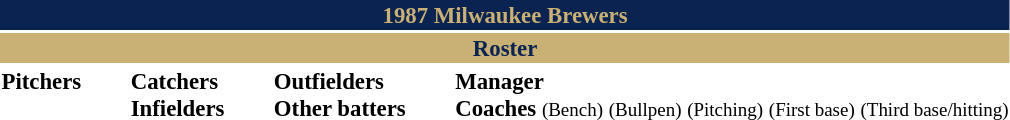<table class="toccolours" style="font-size: 95%;">
<tr>
<th colspan="10" style="background-color: #0a2351;; color: #c9b074; text-align: center;">1987 Milwaukee Brewers</th>
</tr>
<tr>
<td colspan="10" style="background-color: #c9b074; color: #0a2351; text-align: center;"><strong>Roster</strong></td>
</tr>
<tr>
<td valign="top"><strong>Pitchers</strong><br>















</td>
<td width="25px"></td>
<td valign="top"><strong>Catchers</strong><br>


<strong>Infielders</strong>








</td>
<td width="25px"></td>
<td valign="top"><strong>Outfielders</strong><br>





<strong>Other batters</strong>

</td>
<td width="25px"></td>
<td valign="top"><strong>Manager</strong><br>
<strong>Coaches</strong>
 <small>(Bench)</small>
 <small>(Bullpen)</small>
 <small>(Pitching)</small>
 <small>(First base)</small>
 <small>(Third base/hitting)</small></td>
</tr>
<tr>
</tr>
</table>
